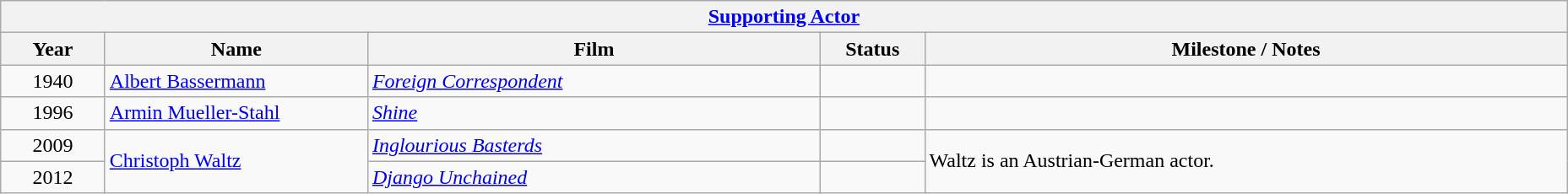<table class="wikitable" style="text-align: left">
<tr>
<th colspan=6 style="text-align:center;"><a href='#'>Supporting Actor</a></th>
</tr>
<tr>
<th style="width:075px;">Year</th>
<th style="width:200px;">Name</th>
<th style="width:350px;">Film</th>
<th style="width:075px;">Status</th>
<th style="width:500px;">Milestone / Notes</th>
</tr>
<tr>
<td style="text-align: center">1940</td>
<td><a href='#'>Albert Bassermann</a></td>
<td><em><a href='#'>Foreign Correspondent</a></em></td>
<td></td>
<td></td>
</tr>
<tr>
<td style="text-align: center">1996</td>
<td><a href='#'>Armin Mueller-Stahl</a></td>
<td><em><a href='#'>Shine</a></em></td>
<td></td>
<td></td>
</tr>
<tr>
<td style="text-align: center">2009</td>
<td rowspan=2><a href='#'>Christoph Waltz</a></td>
<td><em><a href='#'>Inglourious Basterds</a></em></td>
<td></td>
<td rowspan="2">Waltz is an Austrian-German actor.</td>
</tr>
<tr>
<td style="text-align: center">2012</td>
<td><em><a href='#'>Django Unchained</a></em></td>
<td></td>
</tr>
</table>
